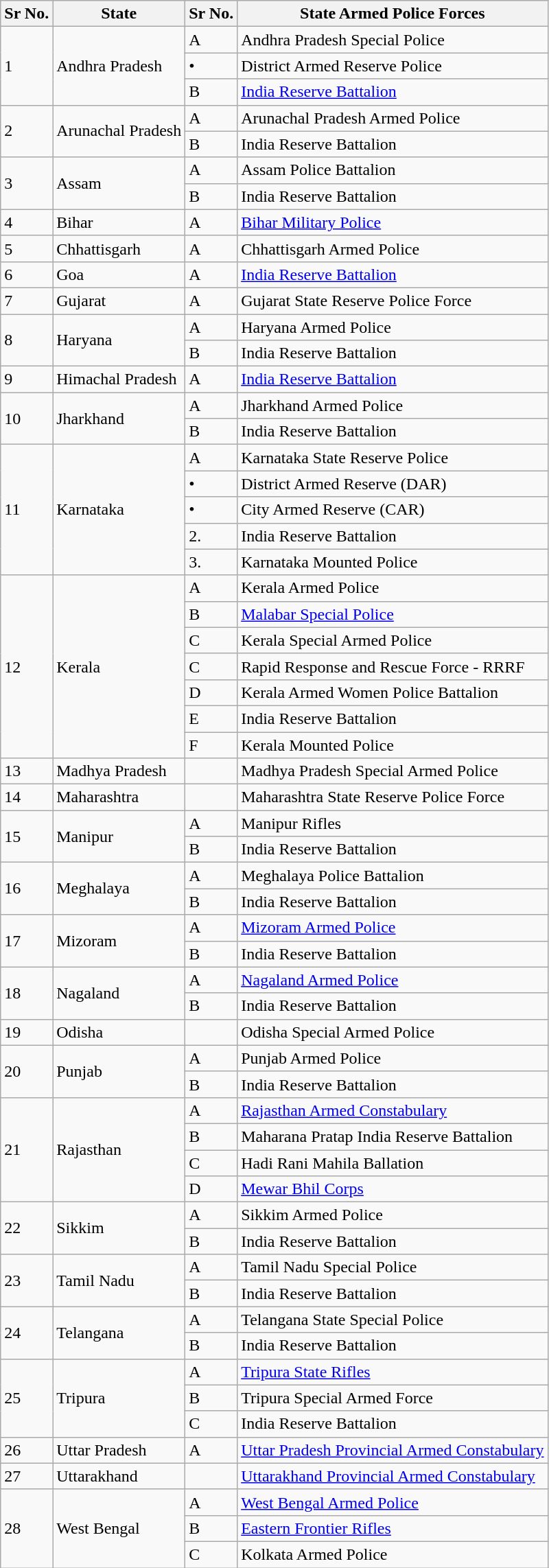<table class="wikitable">
<tr>
<th>Sr No.</th>
<th>State</th>
<th>Sr No.</th>
<th>State Armed Police Forces</th>
</tr>
<tr>
<td rowspan="3">1</td>
<td rowspan="3">Andhra Pradesh</td>
<td>A</td>
<td>Andhra Pradesh Special Police</td>
</tr>
<tr>
<td>•</td>
<td>District Armed Reserve Police</td>
</tr>
<tr>
<td>B</td>
<td><a href='#'>India Reserve Battalion</a></td>
</tr>
<tr>
<td rowspan="2">2</td>
<td rowspan="2">Arunachal Pradesh</td>
<td>A</td>
<td>Arunachal Pradesh Armed Police</td>
</tr>
<tr>
<td>B</td>
<td>India Reserve Battalion</td>
</tr>
<tr>
<td rowspan="2">3</td>
<td rowspan="2">Assam</td>
<td>A</td>
<td>Assam Police Battalion</td>
</tr>
<tr>
<td>B</td>
<td>India Reserve Battalion</td>
</tr>
<tr>
<td>4</td>
<td>Bihar</td>
<td>A</td>
<td><a href='#'>Bihar Military Police</a></td>
</tr>
<tr>
<td>5</td>
<td>Chhattisgarh</td>
<td>A</td>
<td>Chhattisgarh Armed Police</td>
</tr>
<tr>
<td>6</td>
<td>Goa</td>
<td>A</td>
<td><a href='#'>India Reserve Battalion</a></td>
</tr>
<tr>
<td>7</td>
<td>Gujarat</td>
<td>A</td>
<td>Gujarat State Reserve Police Force</td>
</tr>
<tr>
<td rowspan="2">8</td>
<td rowspan="2">Haryana</td>
<td>A</td>
<td>Haryana Armed Police</td>
</tr>
<tr>
<td>B</td>
<td>India Reserve Battalion</td>
</tr>
<tr>
<td>9</td>
<td>Himachal Pradesh</td>
<td>A</td>
<td><a href='#'>India Reserve Battalion</a></td>
</tr>
<tr>
<td rowspan="2">10</td>
<td rowspan="2">Jharkhand</td>
<td>A</td>
<td>Jharkhand Armed Police</td>
</tr>
<tr>
<td>B</td>
<td>India Reserve Battalion</td>
</tr>
<tr>
<td rowspan="5">11</td>
<td rowspan="5">Karnataka</td>
<td>A</td>
<td>Karnataka State Reserve Police</td>
</tr>
<tr>
<td>•</td>
<td>District Armed Reserve (DAR)</td>
</tr>
<tr>
<td>•</td>
<td>City Armed Reserve (CAR)</td>
</tr>
<tr>
<td>2.</td>
<td>India Reserve Battalion</td>
</tr>
<tr>
<td>3.</td>
<td>Karnataka Mounted Police</td>
</tr>
<tr>
<td rowspan="7">12</td>
<td rowspan="7">Kerala</td>
<td>A</td>
<td>Kerala Armed Police</td>
</tr>
<tr>
<td>B</td>
<td><a href='#'>Malabar Special Police</a></td>
</tr>
<tr>
<td>C</td>
<td>Kerala Special Armed Police</td>
</tr>
<tr>
<td>C</td>
<td>Rapid Response and Rescue Force - RRRF</td>
</tr>
<tr>
<td>D</td>
<td>Kerala Armed Women Police Battalion</td>
</tr>
<tr>
<td>E</td>
<td>India Reserve Battalion</td>
</tr>
<tr>
<td>F</td>
<td>Kerala Mounted Police</td>
</tr>
<tr>
<td>13</td>
<td>Madhya Pradesh</td>
<td></td>
<td>Madhya Pradesh Special Armed Police</td>
</tr>
<tr>
<td>14</td>
<td>Maharashtra</td>
<td></td>
<td>Maharashtra State Reserve Police Force</td>
</tr>
<tr>
<td rowspan="2">15</td>
<td rowspan="2">Manipur</td>
<td>A</td>
<td>Manipur Rifles</td>
</tr>
<tr>
<td>B</td>
<td>India Reserve Battalion</td>
</tr>
<tr>
<td rowspan="2">16</td>
<td rowspan="2">Meghalaya</td>
<td>A</td>
<td>Meghalaya Police Battalion</td>
</tr>
<tr>
<td>B</td>
<td>India Reserve Battalion</td>
</tr>
<tr>
<td rowspan="2">17</td>
<td rowspan="2">Mizoram</td>
<td>A</td>
<td><a href='#'>Mizoram Armed Police</a></td>
</tr>
<tr>
<td>B</td>
<td>India Reserve Battalion</td>
</tr>
<tr>
<td rowspan="2">18</td>
<td rowspan="2">Nagaland</td>
<td>A</td>
<td><a href='#'>Nagaland Armed Police</a></td>
</tr>
<tr>
<td>B</td>
<td>India Reserve Battalion</td>
</tr>
<tr>
<td>19</td>
<td>Odisha</td>
<td></td>
<td>Odisha Special Armed Police</td>
</tr>
<tr>
<td rowspan="2">20</td>
<td rowspan="2">Punjab</td>
<td>A</td>
<td>Punjab Armed Police</td>
</tr>
<tr>
<td>B</td>
<td>India Reserve Battalion</td>
</tr>
<tr>
<td rowspan="4">21</td>
<td rowspan="4">Rajasthan</td>
<td>A</td>
<td><a href='#'>Rajasthan Armed Constabulary</a></td>
</tr>
<tr>
<td>B</td>
<td>Maharana Pratap India Reserve Battalion </td>
</tr>
<tr>
<td>C</td>
<td>Hadi Rani Mahila Ballation</td>
</tr>
<tr>
<td>D</td>
<td><a href='#'>Mewar Bhil Corps</a></td>
</tr>
<tr>
<td rowspan="2">22</td>
<td rowspan="2">Sikkim</td>
<td>A</td>
<td>Sikkim Armed Police</td>
</tr>
<tr>
<td>B</td>
<td>India Reserve Battalion</td>
</tr>
<tr>
<td rowspan="2">23</td>
<td rowspan="2">Tamil Nadu</td>
<td>A</td>
<td>Tamil Nadu Special Police</td>
</tr>
<tr>
<td>B</td>
<td>India Reserve Battalion</td>
</tr>
<tr>
<td rowspan="2">24</td>
<td rowspan="2">Telangana</td>
<td>A</td>
<td>Telangana State Special Police</td>
</tr>
<tr>
<td>B</td>
<td>India Reserve Battalion</td>
</tr>
<tr>
<td rowspan="3">25</td>
<td rowspan="3">Tripura</td>
<td>A</td>
<td><a href='#'>Tripura State Rifles</a></td>
</tr>
<tr>
<td>B</td>
<td>Tripura Special Armed Force</td>
</tr>
<tr>
<td>C</td>
<td>India Reserve Battalion</td>
</tr>
<tr>
<td rowspan="1">26</td>
<td rowspan="1">Uttar Pradesh</td>
<td>A</td>
<td><a href='#'>Uttar Pradesh Provincial Armed Constabulary</a></td>
</tr>
<tr>
<td>27</td>
<td>Uttarakhand</td>
<td></td>
<td><a href='#'>Uttarakhand Provincial Armed Constabulary</a></td>
</tr>
<tr>
<td rowspan="3">28</td>
<td rowspan="3">West Bengal</td>
<td>A</td>
<td><a href='#'>West Bengal Armed Police</a></td>
</tr>
<tr>
<td>B</td>
<td><a href='#'>Eastern Frontier Rifles</a></td>
</tr>
<tr>
<td>C</td>
<td>Kolkata Armed Police</td>
</tr>
</table>
